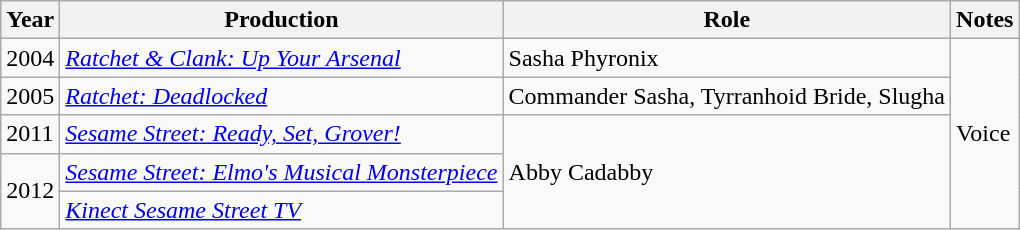<table class="wikitable">
<tr>
<th>Year</th>
<th>Production</th>
<th>Role</th>
<th>Notes</th>
</tr>
<tr>
<td>2004</td>
<td><em><a href='#'>Ratchet & Clank: Up Your Arsenal</a></em></td>
<td>Sasha Phyronix</td>
<td rowspan="5">Voice</td>
</tr>
<tr>
<td>2005</td>
<td><em><a href='#'>Ratchet: Deadlocked</a></em></td>
<td>Commander Sasha, Tyrranhoid Bride, Slugha</td>
</tr>
<tr>
<td>2011</td>
<td><em><a href='#'>Sesame Street: Ready, Set, Grover!</a></em></td>
<td rowspan="3">Abby Cadabby</td>
</tr>
<tr>
<td rowspan="2">2012</td>
<td><em><a href='#'>Sesame Street: Elmo's Musical Monsterpiece</a></em></td>
</tr>
<tr>
<td><em><a href='#'>Kinect Sesame Street TV</a></em></td>
</tr>
</table>
